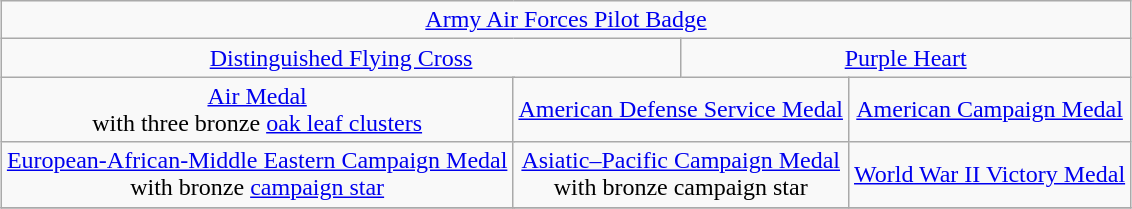<table class="wikitable" style="margin:1em auto; text-align:center;">
<tr>
<td colspan="12"><a href='#'>Army Air Forces Pilot Badge</a></td>
</tr>
<tr>
<td colspan="6"><a href='#'>Distinguished Flying Cross</a></td>
<td colspan="6"><a href='#'>Purple Heart</a></td>
</tr>
<tr>
<td colspan="4"><a href='#'>Air Medal</a><br>with three bronze <a href='#'>oak leaf clusters</a></td>
<td colspan="4"><a href='#'>American Defense Service Medal</a></td>
<td colspan="4"><a href='#'>American Campaign Medal</a></td>
</tr>
<tr>
<td colspan="4"><a href='#'>European-African-Middle Eastern Campaign Medal</a><br>with bronze <a href='#'>campaign star</a></td>
<td colspan="4"><a href='#'>Asiatic–Pacific Campaign Medal</a><br>with bronze campaign star</td>
<td colspan="4"><a href='#'>World War II Victory Medal</a></td>
</tr>
<tr>
</tr>
</table>
